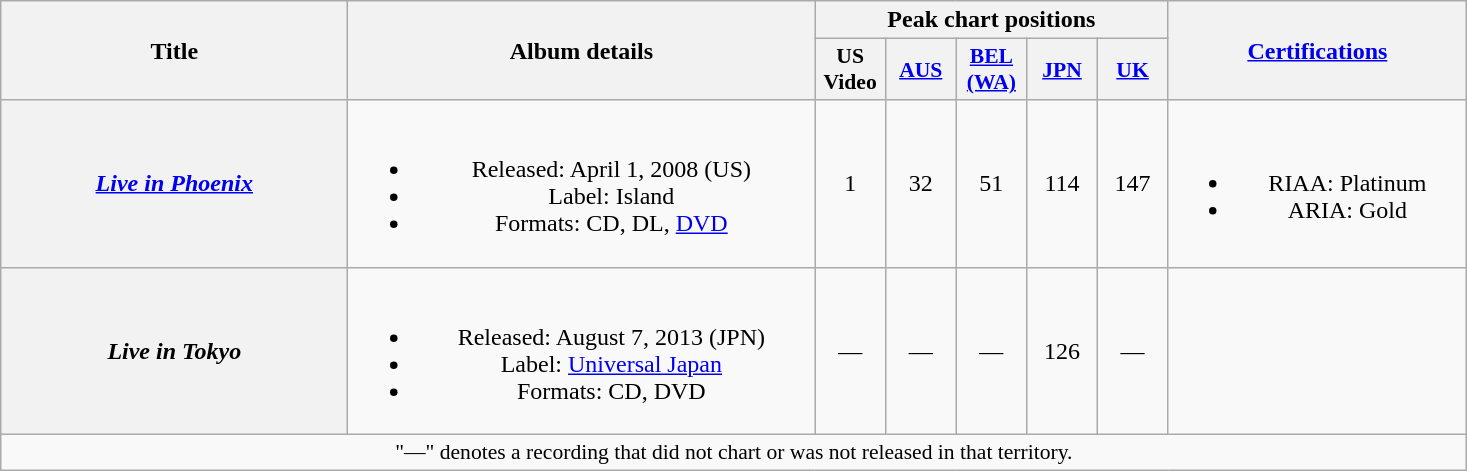<table class="wikitable plainrowheaders" style="text-align:center;">
<tr>
<th scope="col" rowspan="2" style="width:14em;">Title</th>
<th scope="col" rowspan="2" style="width:19em;">Album details</th>
<th scope="col" colspan="5">Peak chart positions</th>
<th scope="col" rowspan="2" style="width:12em;"><a href='#'>Certifications</a></th>
</tr>
<tr>
<th scope="col" style="width:2.8em;font-size:90%;">US Video<br></th>
<th scope="col" style="width:2.8em;font-size:90%;"><a href='#'>AUS</a><br></th>
<th scope="col" style="width:2.8em;font-size:90%;"><a href='#'>BEL<br>(WA)</a><br></th>
<th scope="col" style="width:2.8em;font-size:90%;"><a href='#'>JPN</a><br></th>
<th scope="col" style="width:2.8em;font-size:90%;"><a href='#'>UK</a><br></th>
</tr>
<tr>
<th scope="row"><em><a href='#'>Live in Phoenix</a></em></th>
<td><br><ul><li>Released: April 1, 2008 <span>(US)</span></li><li>Label: Island</li><li>Formats: CD, DL, <a href='#'>DVD</a></li></ul></td>
<td>1</td>
<td>32</td>
<td>51</td>
<td>114</td>
<td>147</td>
<td><br><ul><li>RIAA: Platinum</li><li>ARIA: Gold</li></ul></td>
</tr>
<tr>
<th scope="row"><em>Live in Tokyo</em></th>
<td><br><ul><li>Released: August 7, 2013 <span>(JPN)</span></li><li>Label: <a href='#'>Universal Japan</a></li><li>Formats: CD, DVD</li></ul></td>
<td>—</td>
<td>—</td>
<td>—</td>
<td>126</td>
<td>—</td>
<td></td>
</tr>
<tr>
<td colspan="8" style="font-size:90%">"—" denotes a recording that did not chart or was not released in that territory.</td>
</tr>
</table>
